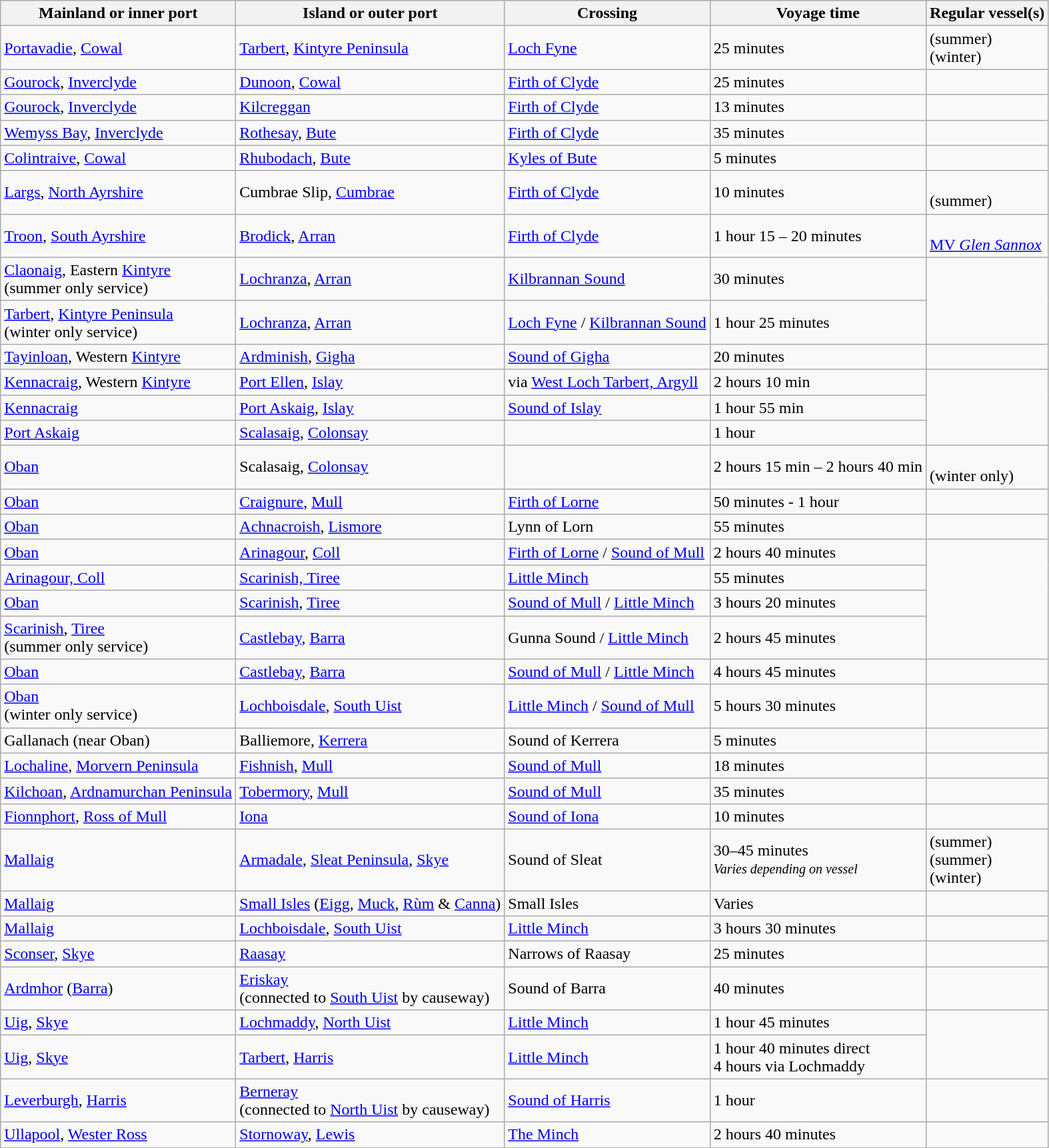<table class="wikitable sortable">
<tr>
<th>Mainland or inner port</th>
<th>Island or outer port</th>
<th>Crossing</th>
<th class=unsortable>Voyage time</th>
<th>Regular vessel(s)</th>
</tr>
<tr>
<td><a href='#'>Portavadie</a>, <a href='#'>Cowal</a></td>
<td><a href='#'>Tarbert</a>, <a href='#'>Kintyre Peninsula</a></td>
<td><a href='#'>Loch Fyne</a></td>
<td>25 minutes</td>
<td> (summer)<br> (winter)</td>
</tr>
<tr>
<td><a href='#'>Gourock</a>, <a href='#'>Inverclyde</a></td>
<td><a href='#'>Dunoon</a>, <a href='#'>Cowal</a></td>
<td><a href='#'>Firth of Clyde</a></td>
<td>25 minutes</td>
<td><br></td>
</tr>
<tr>
<td><a href='#'>Gourock</a>, <a href='#'>Inverclyde</a></td>
<td><a href='#'>Kilcreggan</a></td>
<td><a href='#'>Firth of Clyde</a></td>
<td>13 minutes</td>
<td></td>
</tr>
<tr>
<td><a href='#'>Wemyss Bay</a>, <a href='#'>Inverclyde</a></td>
<td><a href='#'>Rothesay</a>, <a href='#'>Bute</a></td>
<td><a href='#'>Firth of Clyde</a></td>
<td>35 minutes</td>
<td><br></td>
</tr>
<tr>
<td><a href='#'>Colintraive</a>, <a href='#'>Cowal</a></td>
<td><a href='#'>Rhubodach</a>, <a href='#'>Bute</a></td>
<td><a href='#'>Kyles of Bute</a></td>
<td>5 minutes</td>
<td></td>
</tr>
<tr>
<td><a href='#'>Largs</a>, <a href='#'>North Ayrshire</a></td>
<td>Cumbrae Slip, <a href='#'>Cumbrae</a></td>
<td><a href='#'>Firth of Clyde</a></td>
<td>10 minutes</td>
<td> <br> (summer)</td>
</tr>
<tr>
<td><a href='#'>Troon</a>, <a href='#'>South Ayrshire</a></td>
<td><a href='#'>Brodick</a>, <a href='#'>Arran</a></td>
<td><a href='#'>Firth of Clyde</a></td>
<td>1 hour 15 – 20 minutes</td>
<td> <br><a href='#'>MV <em>Glen Sannox</em></a></td>
</tr>
<tr>
<td><a href='#'>Claonaig</a>, Eastern <a href='#'>Kintyre</a><br>(summer only service)</td>
<td><a href='#'>Lochranza</a>, <a href='#'>Arran</a></td>
<td><a href='#'>Kilbrannan Sound</a></td>
<td>30 minutes</td>
<td rowspan="2"></td>
</tr>
<tr>
<td><a href='#'>Tarbert</a>, <a href='#'> Kintyre Peninsula</a><br>(winter only service)</td>
<td><a href='#'>Lochranza</a>, <a href='#'>Arran</a></td>
<td><a href='#'>Loch Fyne</a> / <a href='#'>Kilbrannan Sound</a></td>
<td>1 hour 25 minutes</td>
</tr>
<tr>
<td><a href='#'>Tayinloan</a>, Western <a href='#'>Kintyre</a></td>
<td><a href='#'>Ardminish</a>, <a href='#'>Gigha</a></td>
<td><a href='#'>Sound of Gigha</a></td>
<td>20 minutes</td>
<td></td>
</tr>
<tr>
<td><a href='#'>Kennacraig</a>, Western <a href='#'>Kintyre</a></td>
<td><a href='#'>Port Ellen</a>, <a href='#'>Islay</a></td>
<td>via <a href='#'>West Loch Tarbert, Argyll</a></td>
<td>2 hours 10 min</td>
<td rowspan="3"> <br></td>
</tr>
<tr>
<td><a href='#'>Kennacraig</a></td>
<td><a href='#'>Port Askaig</a>, <a href='#'>Islay</a></td>
<td><a href='#'>Sound of Islay</a></td>
<td>1 hour 55 min</td>
</tr>
<tr>
<td><a href='#'>Port Askaig</a></td>
<td><a href='#'>Scalasaig</a>, <a href='#'>Colonsay</a></td>
<td></td>
<td>1 hour</td>
</tr>
<tr>
<td><a href='#'>Oban</a></td>
<td>Scalasaig, <a href='#'>Colonsay</a></td>
<td></td>
<td>2 hours 15 min – 2 hours 40 min</td>
<td><br>  (winter only)</td>
</tr>
<tr>
<td><a href='#'>Oban</a></td>
<td><a href='#'>Craignure</a>, <a href='#'>Mull</a></td>
<td><a href='#'>Firth of Lorne</a></td>
<td>50 minutes - 1 hour</td>
<td> <br></td>
</tr>
<tr>
<td><a href='#'>Oban</a></td>
<td><a href='#'>Achnacroish</a>, <a href='#'>Lismore</a></td>
<td>Lynn of Lorn</td>
<td>55 minutes</td>
<td></td>
</tr>
<tr>
<td><a href='#'>Oban</a></td>
<td><a href='#'>Arinagour</a>, <a href='#'>Coll</a></td>
<td><a href='#'>Firth of Lorne</a> / <a href='#'>Sound of Mull</a></td>
<td>2 hours 40 minutes</td>
<td rowspan="4"></td>
</tr>
<tr>
<td><a href='#'>Arinagour, Coll</a></td>
<td><a href='#'>Scarinish, Tiree</a></td>
<td><a href='#'>Little Minch</a></td>
<td>55 minutes</td>
</tr>
<tr>
<td><a href='#'>Oban</a></td>
<td><a href='#'>Scarinish</a>, <a href='#'>Tiree</a></td>
<td><a href='#'>Sound of Mull</a> / <a href='#'>Little Minch</a></td>
<td>3 hours 20 minutes</td>
</tr>
<tr>
<td><a href='#'>Scarinish</a>, <a href='#'>Tiree</a><br>(summer only service)</td>
<td><a href='#'>Castlebay</a>, <a href='#'>Barra</a></td>
<td>Gunna Sound / <a href='#'>Little Minch</a></td>
<td>2 hours 45 minutes</td>
</tr>
<tr>
<td><a href='#'>Oban</a></td>
<td><a href='#'>Castlebay</a>, <a href='#'>Barra</a></td>
<td><a href='#'>Sound of Mull</a> / <a href='#'>Little Minch</a></td>
<td>4 hours 45 minutes</td>
<td></td>
</tr>
<tr>
<td><a href='#'>Oban</a><br> (winter only service)</td>
<td><a href='#'>Lochboisdale</a>, <a href='#'>South Uist</a></td>
<td><a href='#'>Little Minch</a> / <a href='#'>Sound of Mull</a></td>
<td>5 hours 30 minutes</td>
<td></td>
</tr>
<tr>
<td>Gallanach (near Oban)</td>
<td>Balliemore, <a href='#'>Kerrera</a></td>
<td>Sound of Kerrera</td>
<td>5 minutes</td>
<td></td>
</tr>
<tr>
<td><a href='#'>Lochaline</a>, <a href='#'>Morvern Peninsula</a></td>
<td><a href='#'>Fishnish</a>, <a href='#'>Mull</a></td>
<td><a href='#'>Sound of Mull</a></td>
<td>18 minutes</td>
<td></td>
</tr>
<tr>
<td><a href='#'>Kilchoan</a>, <a href='#'>Ardnamurchan Peninsula</a></td>
<td><a href='#'>Tobermory</a>, <a href='#'>Mull</a></td>
<td><a href='#'>Sound of Mull</a></td>
<td>35 minutes</td>
<td></td>
</tr>
<tr>
<td><a href='#'>Fionnphort</a>, <a href='#'>Ross of Mull</a></td>
<td><a href='#'>Iona</a></td>
<td><a href='#'>Sound of Iona</a></td>
<td>10 minutes</td>
<td></td>
</tr>
<tr>
<td><a href='#'>Mallaig</a></td>
<td><a href='#'>Armadale</a>, <a href='#'>Sleat Peninsula</a>, <a href='#'>Skye</a></td>
<td>Sound of Sleat</td>
<td>30–45 minutes<br><small><em>Varies depending on vessel</em></small></td>
<td> (summer)<br> (summer)<br> (winter)</td>
</tr>
<tr>
<td><a href='#'>Mallaig</a></td>
<td><a href='#'>Small Isles</a> (<a href='#'>Eigg</a>, <a href='#'>Muck</a>, <a href='#'>Rùm</a> & <a href='#'>Canna</a>)</td>
<td>Small Isles</td>
<td>Varies</td>
<td></td>
</tr>
<tr>
<td><a href='#'>Mallaig</a></td>
<td><a href='#'>Lochboisdale</a>, <a href='#'>South Uist</a></td>
<td><a href='#'>Little Minch</a></td>
<td>3 hours 30 minutes</td>
<td></td>
</tr>
<tr>
<td><a href='#'>Sconser</a>, <a href='#'>Skye</a></td>
<td><a href='#'>Raasay</a></td>
<td>Narrows of Raasay</td>
<td>25 minutes</td>
<td></td>
</tr>
<tr>
<td><a href='#'>Ardmhor</a> (<a href='#'>Barra</a>)</td>
<td><a href='#'>Eriskay</a><br>(connected to <a href='#'>South Uist</a> by causeway)</td>
<td>Sound of Barra</td>
<td>40 minutes</td>
<td></td>
</tr>
<tr>
<td><a href='#'>Uig</a>, <a href='#'>Skye</a></td>
<td><a href='#'>Lochmaddy</a>, <a href='#'>North Uist</a></td>
<td><a href='#'>Little Minch</a></td>
<td>1 hour 45 minutes</td>
<td rowspan="2"></td>
</tr>
<tr>
<td><a href='#'>Uig</a>, <a href='#'>Skye</a></td>
<td><a href='#'>Tarbert</a>, <a href='#'>Harris</a></td>
<td><a href='#'>Little Minch</a></td>
<td>1 hour 40 minutes direct<br>4 hours via Lochmaddy</td>
</tr>
<tr>
<td><a href='#'>Leverburgh</a>, <a href='#'>Harris</a></td>
<td><a href='#'>Berneray</a><br>(connected to <a href='#'>North Uist</a> by causeway)</td>
<td><a href='#'>Sound of Harris</a></td>
<td>1 hour</td>
<td></td>
</tr>
<tr>
<td><a href='#'>Ullapool</a>, <a href='#'>Wester Ross</a></td>
<td><a href='#'>Stornoway</a>, <a href='#'>Lewis</a></td>
<td><a href='#'>The Minch</a></td>
<td>2 hours 40 minutes</td>
<td></td>
</tr>
</table>
